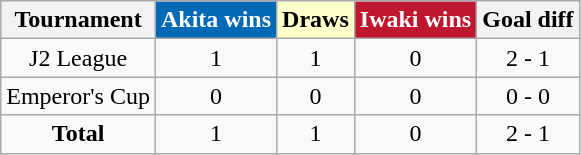<table class="wikitable" style="text-align:center;">
<tr>
<th>Tournament</th>
<th style="color:white; background:#006AB6;">Akita wins</th>
<th style="color:black; background:#FFFFCC;">Draws</th>
<th style="color:white; background:#C01730;">Iwaki wins</th>
<th>Goal diff</th>
</tr>
<tr>
<td>J2 League</td>
<td>1</td>
<td>1</td>
<td>0</td>
<td>2 - 1</td>
</tr>
<tr>
<td>Emperor's Cup</td>
<td>0</td>
<td>0</td>
<td>0</td>
<td>0 - 0</td>
</tr>
<tr>
<td><strong>Total</strong></td>
<td>1</td>
<td>1</td>
<td>0</td>
<td>2 - 1</td>
</tr>
</table>
